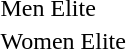<table>
<tr>
<td>Men Elite</td>
<td></td>
<td></td>
<td></td>
</tr>
<tr>
<td>Women Elite</td>
<td></td>
<td></td>
<td></td>
</tr>
</table>
